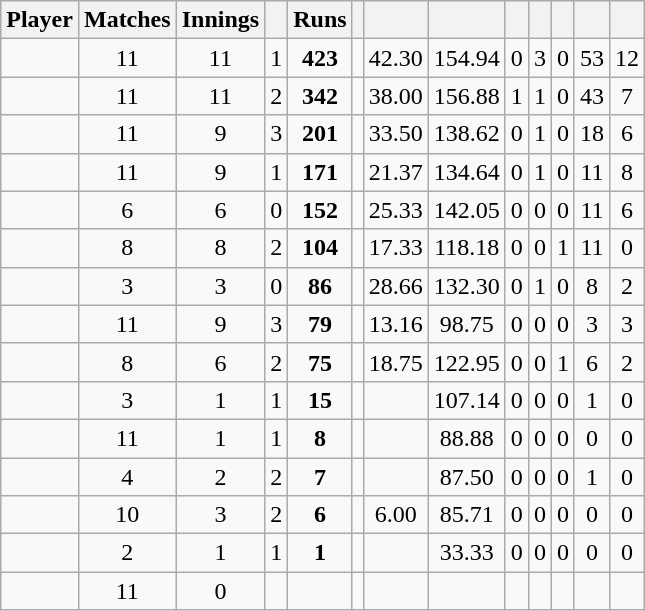<table class="wikitable sortable" style="text-align:center">
<tr>
<th>Player</th>
<th>Matches</th>
<th>Innings</th>
<th></th>
<th>Runs</th>
<th></th>
<th></th>
<th></th>
<th></th>
<th></th>
<th></th>
<th></th>
<th></th>
</tr>
<tr>
<td align="left"></td>
<td>11</td>
<td>11</td>
<td>1</td>
<td><strong>423</strong></td>
<td></td>
<td>42.30</td>
<td>154.94</td>
<td>0</td>
<td>3</td>
<td>0</td>
<td>53</td>
<td>12</td>
</tr>
<tr>
<td align="left"></td>
<td>11</td>
<td>11</td>
<td>2</td>
<td><strong>342</strong></td>
<td></td>
<td>38.00</td>
<td>156.88</td>
<td>1</td>
<td>1</td>
<td>0</td>
<td>43</td>
<td>7</td>
</tr>
<tr>
<td align="left"></td>
<td>11</td>
<td>9</td>
<td>3</td>
<td><strong>201</strong></td>
<td></td>
<td>33.50</td>
<td>138.62</td>
<td>0</td>
<td>1</td>
<td>0</td>
<td>18</td>
<td>6</td>
</tr>
<tr>
<td align="left"></td>
<td>11</td>
<td>9</td>
<td>1</td>
<td><strong>171</strong></td>
<td></td>
<td>21.37</td>
<td>134.64</td>
<td>0</td>
<td>1</td>
<td>0</td>
<td>11</td>
<td>8</td>
</tr>
<tr>
<td align="left"></td>
<td>6</td>
<td>6</td>
<td>0</td>
<td><strong>152</strong></td>
<td></td>
<td>25.33</td>
<td>142.05</td>
<td>0</td>
<td>0</td>
<td>0</td>
<td>11</td>
<td>6</td>
</tr>
<tr>
<td align="left"></td>
<td>8</td>
<td>8</td>
<td>2</td>
<td><strong>104</strong></td>
<td></td>
<td>17.33</td>
<td>118.18</td>
<td>0</td>
<td>0</td>
<td>1</td>
<td>11</td>
<td>0</td>
</tr>
<tr>
<td align="left"></td>
<td>3</td>
<td>3</td>
<td>0</td>
<td><strong>86</strong></td>
<td></td>
<td>28.66</td>
<td>132.30</td>
<td>0</td>
<td>1</td>
<td>0</td>
<td>8</td>
<td>2</td>
</tr>
<tr>
<td align="left"></td>
<td>11</td>
<td>9</td>
<td>3</td>
<td><strong>79</strong></td>
<td></td>
<td>13.16</td>
<td>98.75</td>
<td>0</td>
<td>0</td>
<td>0</td>
<td>3</td>
<td>3</td>
</tr>
<tr>
<td align="left"></td>
<td>8</td>
<td>6</td>
<td>2</td>
<td><strong>75</strong></td>
<td></td>
<td>18.75</td>
<td>122.95</td>
<td>0</td>
<td>0</td>
<td>1</td>
<td>6</td>
<td>2</td>
</tr>
<tr>
<td align="left"></td>
<td>3</td>
<td>1</td>
<td>1</td>
<td><strong>15</strong></td>
<td></td>
<td></td>
<td>107.14</td>
<td>0</td>
<td>0</td>
<td>0</td>
<td>1</td>
<td>0</td>
</tr>
<tr>
<td align="left"></td>
<td>11</td>
<td>1</td>
<td>1</td>
<td><strong>8</strong></td>
<td></td>
<td></td>
<td>88.88</td>
<td>0</td>
<td>0</td>
<td>0</td>
<td>0</td>
<td>0</td>
</tr>
<tr>
<td align="left"></td>
<td>4</td>
<td>2</td>
<td>2</td>
<td><strong>7</strong></td>
<td></td>
<td></td>
<td>87.50</td>
<td>0</td>
<td>0</td>
<td>0</td>
<td>1</td>
<td>0</td>
</tr>
<tr>
<td align="left"></td>
<td>10</td>
<td>3</td>
<td>2</td>
<td><strong>6</strong></td>
<td></td>
<td>6.00</td>
<td>85.71</td>
<td>0</td>
<td>0</td>
<td>0</td>
<td>0</td>
<td>0</td>
</tr>
<tr>
<td align="left"></td>
<td>2</td>
<td>1</td>
<td>1</td>
<td><strong>1</strong></td>
<td></td>
<td></td>
<td>33.33</td>
<td>0</td>
<td>0</td>
<td>0</td>
<td>0</td>
<td>0</td>
</tr>
<tr>
<td align="left"></td>
<td>11</td>
<td>0</td>
<td></td>
<td><strong></strong></td>
<td></td>
<td></td>
<td></td>
<td></td>
<td></td>
<td></td>
<td></td>
<td></td>
</tr>
</table>
